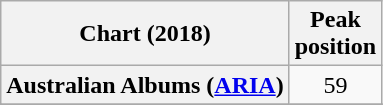<table class="wikitable sortable plainrowheaders" style="text-align:center">
<tr>
<th scope="col">Chart (2018)</th>
<th scope="col">Peak<br> position</th>
</tr>
<tr>
<th scope="row">Australian Albums (<a href='#'>ARIA</a>)</th>
<td>59</td>
</tr>
<tr>
</tr>
<tr>
</tr>
<tr>
</tr>
<tr>
</tr>
<tr>
</tr>
<tr>
</tr>
<tr>
</tr>
</table>
